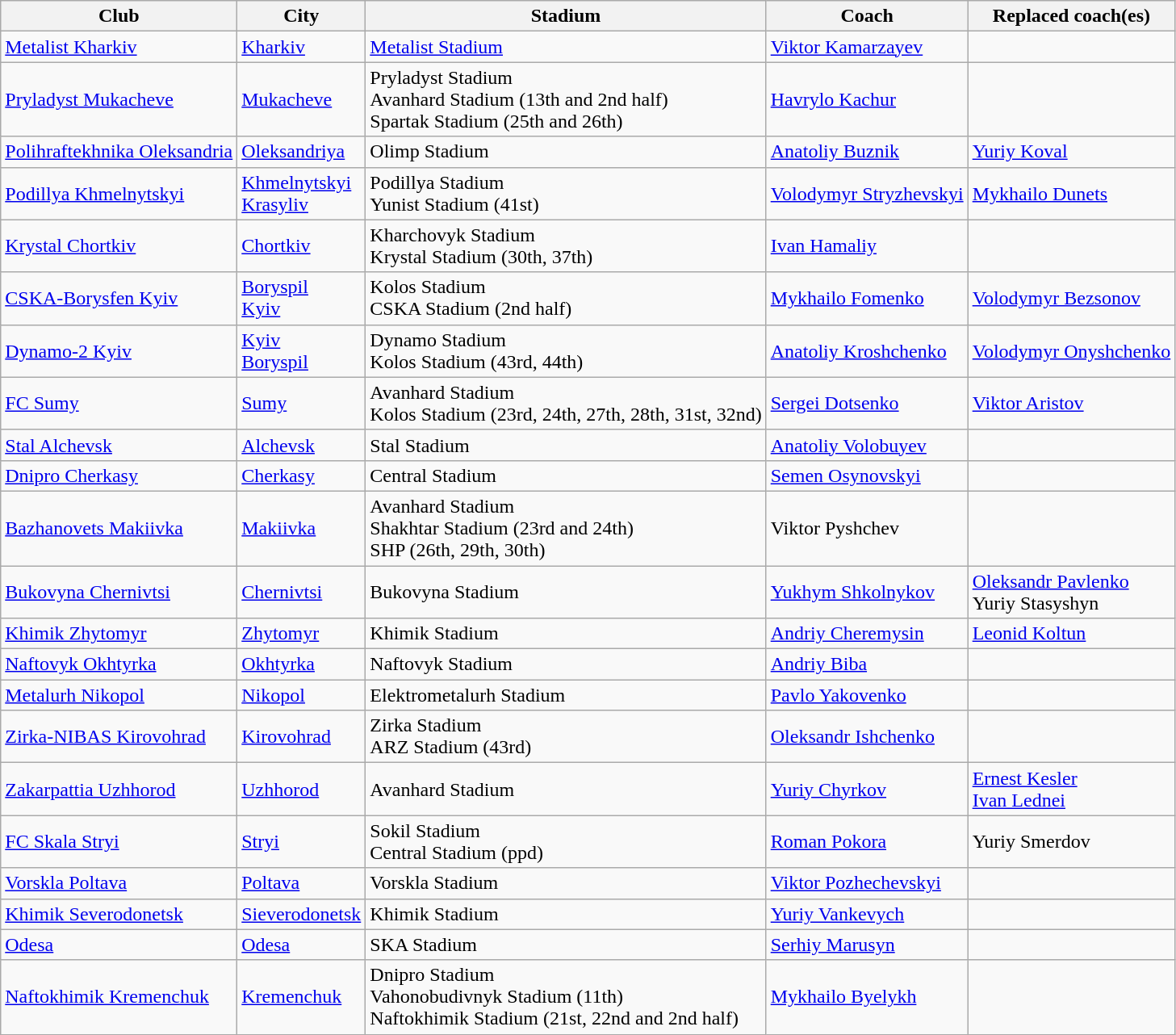<table class="wikitable">
<tr>
<th>Club</th>
<th>City</th>
<th>Stadium</th>
<th>Coach</th>
<th>Replaced coach(es)</th>
</tr>
<tr>
<td><a href='#'>Metalist Kharkiv</a></td>
<td><a href='#'>Kharkiv</a></td>
<td><a href='#'>Metalist Stadium</a></td>
<td><a href='#'>Viktor Kamarzayev</a></td>
<td></td>
</tr>
<tr>
<td><a href='#'>Pryladyst Mukacheve</a></td>
<td><a href='#'>Mukacheve</a></td>
<td>Pryladyst Stadium<br>Avanhard Stadium (13th and 2nd half)<br>Spartak Stadium (25th and 26th)</td>
<td><a href='#'>Havrylo Kachur</a></td>
<td></td>
</tr>
<tr>
<td><a href='#'>Polihraftekhnika Oleksandria</a></td>
<td><a href='#'>Oleksandriya</a></td>
<td>Olimp Stadium</td>
<td><a href='#'>Anatoliy Buznik</a></td>
<td><a href='#'>Yuriy Koval</a></td>
</tr>
<tr>
<td><a href='#'>Podillya Khmelnytskyi</a></td>
<td><a href='#'>Khmelnytskyi</a><br><a href='#'>Krasyliv</a></td>
<td>Podillya Stadium<br>Yunist Stadium (41st)</td>
<td><a href='#'>Volodymyr Stryzhevskyi</a></td>
<td><a href='#'>Mykhailo Dunets</a></td>
</tr>
<tr>
<td><a href='#'>Krystal Chortkiv</a></td>
<td><a href='#'>Chortkiv</a></td>
<td>Kharchovyk Stadium<br>Krystal Stadium (30th, 37th)</td>
<td><a href='#'>Ivan Hamaliy</a></td>
<td></td>
</tr>
<tr>
<td><a href='#'>CSKA-Borysfen Kyiv</a></td>
<td><a href='#'>Boryspil</a><br><a href='#'>Kyiv</a></td>
<td>Kolos Stadium<br>CSKA Stadium (2nd half)</td>
<td><a href='#'>Mykhailo Fomenko</a></td>
<td><a href='#'>Volodymyr Bezsonov</a></td>
</tr>
<tr>
<td><a href='#'>Dynamo-2 Kyiv</a></td>
<td><a href='#'>Kyiv</a><br><a href='#'>Boryspil</a></td>
<td>Dynamo Stadium<br>Kolos Stadium (43rd, 44th)</td>
<td><a href='#'>Anatoliy Kroshchenko</a></td>
<td><a href='#'>Volodymyr Onyshchenko</a></td>
</tr>
<tr>
<td><a href='#'>FC Sumy</a></td>
<td><a href='#'>Sumy</a></td>
<td>Avanhard Stadium<br>Kolos Stadium (23rd, 24th, 27th, 28th, 31st, 32nd)</td>
<td><a href='#'>Sergei Dotsenko</a></td>
<td><a href='#'>Viktor Aristov</a></td>
</tr>
<tr>
<td><a href='#'>Stal Alchevsk</a></td>
<td><a href='#'>Alchevsk</a></td>
<td>Stal Stadium</td>
<td><a href='#'>Anatoliy Volobuyev</a></td>
<td></td>
</tr>
<tr>
<td><a href='#'>Dnipro Cherkasy</a></td>
<td><a href='#'>Cherkasy</a></td>
<td>Central Stadium</td>
<td><a href='#'>Semen Osynovskyi</a></td>
<td></td>
</tr>
<tr>
<td><a href='#'>Bazhanovets Makiivka</a></td>
<td><a href='#'>Makiivka</a></td>
<td>Avanhard Stadium<br>Shakhtar Stadium (23rd and 24th)<br>SHP (26th, 29th, 30th)</td>
<td>Viktor Pyshchev</td>
<td></td>
</tr>
<tr>
<td><a href='#'>Bukovyna Chernivtsi</a></td>
<td><a href='#'>Chernivtsi</a></td>
<td>Bukovyna Stadium</td>
<td><a href='#'>Yukhym Shkolnykov</a></td>
<td><a href='#'>Oleksandr Pavlenko</a><br>Yuriy Stasyshyn</td>
</tr>
<tr>
<td><a href='#'>Khimik Zhytomyr</a></td>
<td><a href='#'>Zhytomyr</a></td>
<td>Khimik Stadium</td>
<td><a href='#'>Andriy Cheremysin</a></td>
<td><a href='#'>Leonid Koltun</a></td>
</tr>
<tr>
<td><a href='#'>Naftovyk Okhtyrka</a></td>
<td><a href='#'>Okhtyrka</a></td>
<td>Naftovyk Stadium</td>
<td><a href='#'>Andriy Biba</a></td>
<td></td>
</tr>
<tr>
<td><a href='#'>Metalurh Nikopol</a></td>
<td><a href='#'>Nikopol</a></td>
<td>Elektrometalurh Stadium</td>
<td><a href='#'>Pavlo Yakovenko</a></td>
<td></td>
</tr>
<tr>
<td><a href='#'>Zirka-NIBAS Kirovohrad</a></td>
<td><a href='#'>Kirovohrad</a></td>
<td>Zirka Stadium<br>ARZ Stadium (43rd)</td>
<td><a href='#'>Oleksandr Ishchenko</a></td>
<td></td>
</tr>
<tr>
<td><a href='#'>Zakarpattia Uzhhorod</a></td>
<td><a href='#'>Uzhhorod</a></td>
<td>Avanhard Stadium</td>
<td><a href='#'>Yuriy Chyrkov</a></td>
<td><a href='#'>Ernest Kesler</a><br><a href='#'>Ivan Lednei</a></td>
</tr>
<tr>
<td><a href='#'>FC Skala Stryi</a></td>
<td><a href='#'>Stryi</a></td>
<td>Sokil Stadium<br>Central Stadium (ppd)</td>
<td><a href='#'>Roman Pokora</a></td>
<td>Yuriy Smerdov</td>
</tr>
<tr>
<td><a href='#'>Vorskla Poltava</a></td>
<td><a href='#'>Poltava</a></td>
<td>Vorskla Stadium</td>
<td><a href='#'>Viktor Pozhechevskyi</a></td>
<td></td>
</tr>
<tr>
<td><a href='#'>Khimik Severodonetsk</a></td>
<td><a href='#'>Sieverodonetsk</a></td>
<td>Khimik Stadium</td>
<td><a href='#'>Yuriy Vankevych</a></td>
<td></td>
</tr>
<tr>
<td><a href='#'>Odesa</a></td>
<td><a href='#'>Odesa</a></td>
<td>SKA Stadium</td>
<td><a href='#'>Serhiy Marusyn</a></td>
<td></td>
</tr>
<tr>
<td><a href='#'>Naftokhimik Kremenchuk</a></td>
<td><a href='#'>Kremenchuk</a></td>
<td>Dnipro Stadium<br>Vahonobudivnyk Stadium (11th)<br>Naftokhimik Stadium (21st, 22nd and 2nd half)</td>
<td><a href='#'>Mykhailo Byelykh</a></td>
<td></td>
</tr>
</table>
